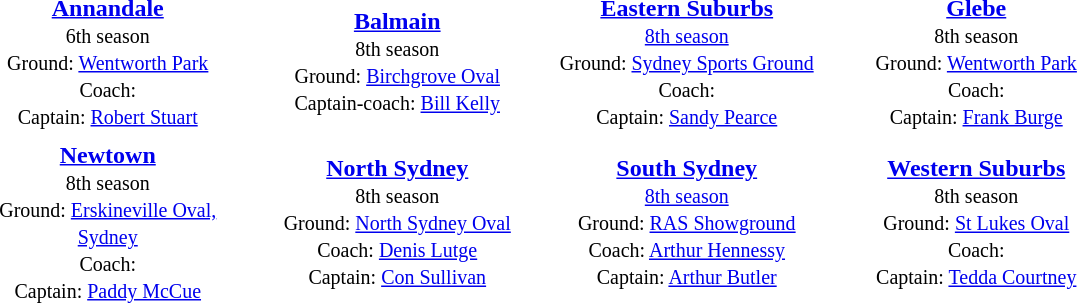<table align="center" class="toccolours" style="text-valign: center;" cellpadding=3 cellspacing=2>
<tr>
<th width=185></th>
<th width=185></th>
<th width=185></th>
<th width=185></th>
</tr>
<tr>
<td align="center"><strong><a href='#'>Annandale</a></strong><br><small>6th season<br>Ground: <a href='#'>Wentworth Park</a><br>Coach: <br>Captain: <a href='#'>Robert Stuart</a> </small></td>
<td align="center"><strong><a href='#'>Balmain</a></strong><br><small>8th season<br>Ground: <a href='#'>Birchgrove Oval</a><br>Captain-coach: <a href='#'>Bill Kelly</a></small></td>
<td align="center"><strong><a href='#'>Eastern Suburbs</a></strong><br><small><a href='#'>8th season</a><br>Ground: <a href='#'>Sydney Sports Ground</a><br>Coach: <br>Captain: <a href='#'>Sandy Pearce</a> </small></td>
<td align="center"><strong><a href='#'>Glebe</a></strong><br><small>8th season<br>Ground: <a href='#'>Wentworth Park</a> <br>Coach: <br>Captain: <a href='#'>Frank Burge</a> </small></td>
</tr>
<tr>
<td align="center"><strong><a href='#'>Newtown</a></strong><br><small>8th season<br>Ground: <a href='#'>Erskineville Oval, Sydney</a><br>Coach: <br>Captain: <a href='#'>Paddy McCue</a> </small></td>
<td align="center"><strong><a href='#'>North Sydney</a></strong><br><small>8th season<br>Ground: <a href='#'>North Sydney Oval</a> <br>Coach: <a href='#'>Denis Lutge</a> <br>Captain: <a href='#'>Con Sullivan</a> </small></td>
<td align="center"><strong><a href='#'>South Sydney</a></strong><br><small><a href='#'>8th season</a><br>Ground: <a href='#'>RAS Showground</a> <br>Coach: <a href='#'>Arthur Hennessy</a> <br>Captain: <a href='#'>Arthur Butler</a> </small></td>
<td align="center"><strong><a href='#'>Western Suburbs</a></strong><br><small>8th season<br>Ground: <a href='#'>St Lukes Oval</a><br>Coach: <br>Captain: <a href='#'>Tedda Courtney</a> </small></td>
</tr>
</table>
